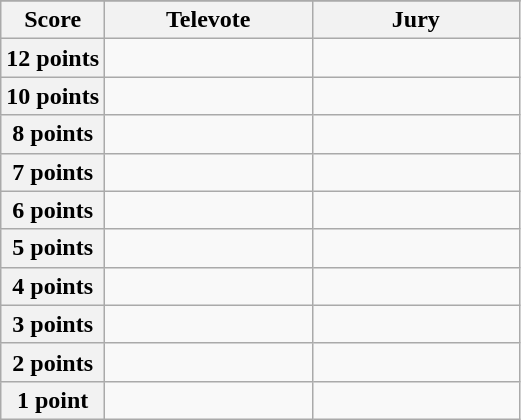<table class="wikitable">
<tr>
</tr>
<tr>
<th scope="col" width="20%">Score</th>
<th scope="col" width="40%">Televote</th>
<th scope="col" width="40%">Jury</th>
</tr>
<tr>
<th scope="row">12 points</th>
<td></td>
<td></td>
</tr>
<tr>
<th scope="row">10 points</th>
<td></td>
<td></td>
</tr>
<tr>
<th scope="row">8 points</th>
<td></td>
<td></td>
</tr>
<tr>
<th scope="row">7 points</th>
<td></td>
<td></td>
</tr>
<tr>
<th scope="row">6 points</th>
<td></td>
<td></td>
</tr>
<tr>
<th scope="row">5 points</th>
<td></td>
<td></td>
</tr>
<tr>
<th scope="row">4 points</th>
<td></td>
<td></td>
</tr>
<tr>
<th scope="row">3 points</th>
<td></td>
<td></td>
</tr>
<tr>
<th scope="row">2 points</th>
<td></td>
<td></td>
</tr>
<tr>
<th scope="row">1 point</th>
<td></td>
<td></td>
</tr>
</table>
